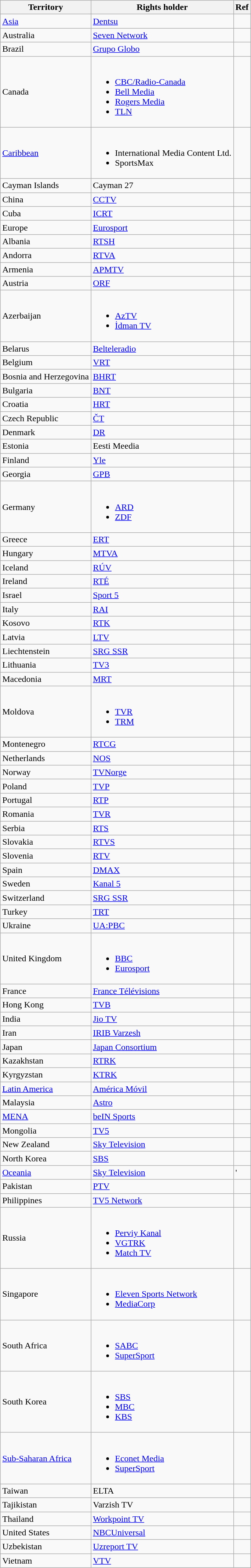<table class="wikitable">
<tr>
<th>Territory</th>
<th>Rights holder</th>
<th>Ref</th>
</tr>
<tr>
<td><a href='#'>Asia</a></td>
<td><a href='#'>Dentsu</a></td>
<td></td>
</tr>
<tr>
<td>Australia</td>
<td><a href='#'>Seven Network</a></td>
<td></td>
</tr>
<tr>
<td>Brazil</td>
<td><a href='#'>Grupo Globo</a></td>
<td></td>
</tr>
<tr>
<td>Canada</td>
<td><br><ul><li><a href='#'>CBC/Radio-Canada</a></li><li><a href='#'>Bell Media</a></li><li><a href='#'>Rogers Media</a></li><li><a href='#'>TLN</a></li></ul></td>
<td></td>
</tr>
<tr>
<td><a href='#'>Caribbean</a></td>
<td><br><ul><li>International Media Content Ltd.</li><li>SportsMax</li></ul></td>
<td></td>
</tr>
<tr>
<td>Cayman Islands</td>
<td>Cayman 27</td>
<td></td>
</tr>
<tr>
<td>China</td>
<td><a href='#'>CCTV</a></td>
<td></td>
</tr>
<tr>
<td>Cuba</td>
<td><a href='#'>ICRT</a></td>
<td></td>
</tr>
<tr>
<td>Europe</td>
<td><a href='#'>Eurosport</a></td>
<td></td>
</tr>
<tr>
<td>Albania</td>
<td><a href='#'>RTSH</a></td>
<td></td>
</tr>
<tr>
<td>Andorra</td>
<td><a href='#'>RTVA</a></td>
<td></td>
</tr>
<tr>
<td>Armenia</td>
<td><a href='#'>APMTV</a></td>
<td></td>
</tr>
<tr>
<td>Austria</td>
<td><a href='#'>ORF</a></td>
<td></td>
</tr>
<tr>
<td>Azerbaijan</td>
<td><br><ul><li><a href='#'>AzTV</a></li><li><a href='#'>İdman TV</a></li></ul></td>
<td></td>
</tr>
<tr>
<td>Belarus</td>
<td><a href='#'>Belteleradio</a></td>
<td></td>
</tr>
<tr>
<td>Belgium</td>
<td><a href='#'>VRT</a></td>
<td></td>
</tr>
<tr>
<td>Bosnia and Herzegovina</td>
<td><a href='#'>BHRT</a></td>
<td></td>
</tr>
<tr>
<td>Bulgaria</td>
<td><a href='#'>BNT</a></td>
<td></td>
</tr>
<tr>
<td>Croatia</td>
<td><a href='#'>HRT</a></td>
<td></td>
</tr>
<tr>
<td>Czech Republic</td>
<td><a href='#'>ČT</a></td>
<td></td>
</tr>
<tr>
<td>Denmark</td>
<td><a href='#'>DR</a></td>
<td></td>
</tr>
<tr>
<td>Estonia</td>
<td>Eesti Meedia</td>
<td></td>
</tr>
<tr>
<td>Finland</td>
<td><a href='#'>Yle</a></td>
<td></td>
</tr>
<tr>
<td>Georgia</td>
<td><a href='#'>GPB</a></td>
<td></td>
</tr>
<tr>
<td>Germany</td>
<td><br><ul><li><a href='#'>ARD</a></li><li><a href='#'>ZDF</a></li></ul></td>
<td></td>
</tr>
<tr>
<td>Greece</td>
<td><a href='#'>ERT</a></td>
<td></td>
</tr>
<tr>
<td>Hungary</td>
<td><a href='#'>MTVA</a></td>
<td></td>
</tr>
<tr>
<td>Iceland</td>
<td><a href='#'>RÚV</a></td>
<td></td>
</tr>
<tr>
<td>Ireland</td>
<td><a href='#'>RTÉ</a></td>
<td></td>
</tr>
<tr>
<td>Israel</td>
<td><a href='#'>Sport 5</a></td>
<td></td>
</tr>
<tr>
<td>Italy</td>
<td><a href='#'>RAI</a></td>
<td></td>
</tr>
<tr>
<td>Kosovo</td>
<td><a href='#'>RTK</a></td>
<td></td>
</tr>
<tr>
<td>Latvia</td>
<td><a href='#'>LTV</a></td>
<td></td>
</tr>
<tr>
<td>Liechtenstein</td>
<td><a href='#'>SRG SSR</a></td>
<td></td>
</tr>
<tr>
<td>Lithuania</td>
<td><a href='#'>TV3</a></td>
<td></td>
</tr>
<tr>
<td>Macedonia</td>
<td><a href='#'>MRT</a></td>
<td></td>
</tr>
<tr>
<td>Moldova</td>
<td><br><ul><li><a href='#'>TVR</a></li><li><a href='#'>TRM</a></li></ul></td>
<td></td>
</tr>
<tr>
<td>Montenegro</td>
<td><a href='#'>RTCG</a></td>
<td></td>
</tr>
<tr>
<td>Netherlands</td>
<td><a href='#'>NOS</a></td>
<td></td>
</tr>
<tr>
<td>Norway</td>
<td><a href='#'>TVNorge</a></td>
<td></td>
</tr>
<tr>
<td>Poland</td>
<td><a href='#'>TVP</a></td>
<td></td>
</tr>
<tr>
<td>Portugal</td>
<td><a href='#'>RTP</a></td>
<td></td>
</tr>
<tr>
<td>Romania</td>
<td><a href='#'>TVR</a></td>
<td></td>
</tr>
<tr>
<td>Serbia</td>
<td><a href='#'>RTS</a></td>
<td></td>
</tr>
<tr>
<td>Slovakia</td>
<td><a href='#'>RTVS</a></td>
<td></td>
</tr>
<tr>
<td>Slovenia</td>
<td><a href='#'>RTV</a></td>
<td></td>
</tr>
<tr>
<td>Spain</td>
<td><a href='#'>DMAX</a></td>
<td></td>
</tr>
<tr>
<td>Sweden</td>
<td><a href='#'>Kanal 5</a></td>
<td></td>
</tr>
<tr>
<td>Switzerland</td>
<td><a href='#'>SRG SSR</a></td>
<td></td>
</tr>
<tr>
<td>Turkey</td>
<td><a href='#'>TRT</a></td>
<td></td>
</tr>
<tr>
<td>Ukraine</td>
<td><a href='#'>UA:PBC</a></td>
<td></td>
</tr>
<tr>
<td>United Kingdom</td>
<td><br><ul><li><a href='#'>BBC</a></li><li><a href='#'>Eurosport</a></li></ul></td>
<td></td>
</tr>
<tr>
<td>France</td>
<td><a href='#'>France Télévisions</a></td>
<td></td>
</tr>
<tr>
<td>Hong Kong</td>
<td><a href='#'>TVB</a></td>
<td></td>
</tr>
<tr>
<td>India</td>
<td><a href='#'>Jio TV</a></td>
<td></td>
</tr>
<tr>
<td>Iran</td>
<td><a href='#'>IRIB Varzesh</a></td>
<td></td>
</tr>
<tr>
<td>Japan</td>
<td><a href='#'>Japan Consortium</a></td>
<td></td>
</tr>
<tr>
<td>Kazakhstan</td>
<td><a href='#'>RTRK</a></td>
<td></td>
</tr>
<tr>
<td>Kyrgyzstan</td>
<td><a href='#'>KTRK</a></td>
<td></td>
</tr>
<tr>
<td><a href='#'>Latin America</a></td>
<td><a href='#'>América Móvil</a></td>
<td></td>
</tr>
<tr>
<td>Malaysia</td>
<td><a href='#'>Astro</a></td>
<td></td>
</tr>
<tr>
<td><a href='#'>MENA</a></td>
<td><a href='#'>beIN Sports</a></td>
<td></td>
</tr>
<tr>
<td>Mongolia</td>
<td><a href='#'>TV5</a></td>
<td></td>
</tr>
<tr>
<td>New Zealand</td>
<td><a href='#'>Sky Television</a></td>
<td></td>
</tr>
<tr>
<td>North Korea</td>
<td><a href='#'>SBS</a></td>
<td></td>
</tr>
<tr>
<td><a href='#'>Oceania</a></td>
<td><a href='#'>Sky Television</a></td>
<td>'</td>
</tr>
<tr>
<td>Pakistan</td>
<td><a href='#'>PTV</a></td>
<td></td>
</tr>
<tr>
<td>Philippines</td>
<td><a href='#'>TV5 Network</a></td>
<td></td>
</tr>
<tr>
<td>Russia</td>
<td><br><ul><li><a href='#'>Perviy Kanal</a></li><li><a href='#'>VGTRK</a></li><li><a href='#'>Match TV</a></li></ul></td>
<td></td>
</tr>
<tr>
<td>Singapore</td>
<td><br><ul><li><a href='#'>Eleven Sports Network</a></li><li><a href='#'>MediaCorp</a></li></ul></td>
<td></td>
</tr>
<tr>
<td>South Africa</td>
<td><br><ul><li><a href='#'>SABC</a></li><li><a href='#'>SuperSport</a></li></ul></td>
<td></td>
</tr>
<tr>
<td>South Korea</td>
<td><br><ul><li><a href='#'>SBS</a></li><li><a href='#'>MBC</a></li><li><a href='#'>KBS</a></li></ul></td>
<td></td>
</tr>
<tr>
<td><a href='#'>Sub-Saharan Africa</a></td>
<td><br><ul><li><a href='#'>Econet Media</a></li><li><a href='#'>SuperSport</a></li></ul></td>
<td></td>
</tr>
<tr>
<td>Taiwan</td>
<td>ELTA</td>
<td></td>
</tr>
<tr>
<td>Tajikistan</td>
<td>Varzish TV</td>
<td></td>
</tr>
<tr>
<td>Thailand</td>
<td><a href='#'>Workpoint TV</a></td>
<td></td>
</tr>
<tr>
<td>United States</td>
<td><a href='#'>NBCUniversal</a></td>
<td></td>
</tr>
<tr>
<td>Uzbekistan</td>
<td><a href='#'>Uzreport TV</a></td>
<td></td>
</tr>
<tr>
<td>Vietnam</td>
<td><a href='#'>VTV</a></td>
<td></td>
</tr>
</table>
